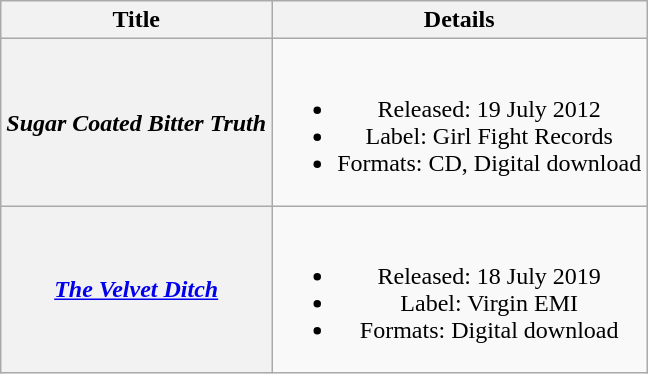<table class="wikitable plainrowheaders" style="text-align:center;">
<tr>
<th scope="col">Title</th>
<th scope="col">Details</th>
</tr>
<tr>
<th scope="row"><em>Sugar Coated Bitter Truth</em></th>
<td><br><ul><li>Released: 19 July 2012</li><li>Label: Girl Fight Records</li><li>Formats: CD, Digital download</li></ul></td>
</tr>
<tr>
<th scope="row"><em><a href='#'>The Velvet Ditch</a></em></th>
<td><br><ul><li>Released: 18 July 2019</li><li>Label: Virgin EMI</li><li>Formats: Digital download</li></ul></td>
</tr>
</table>
